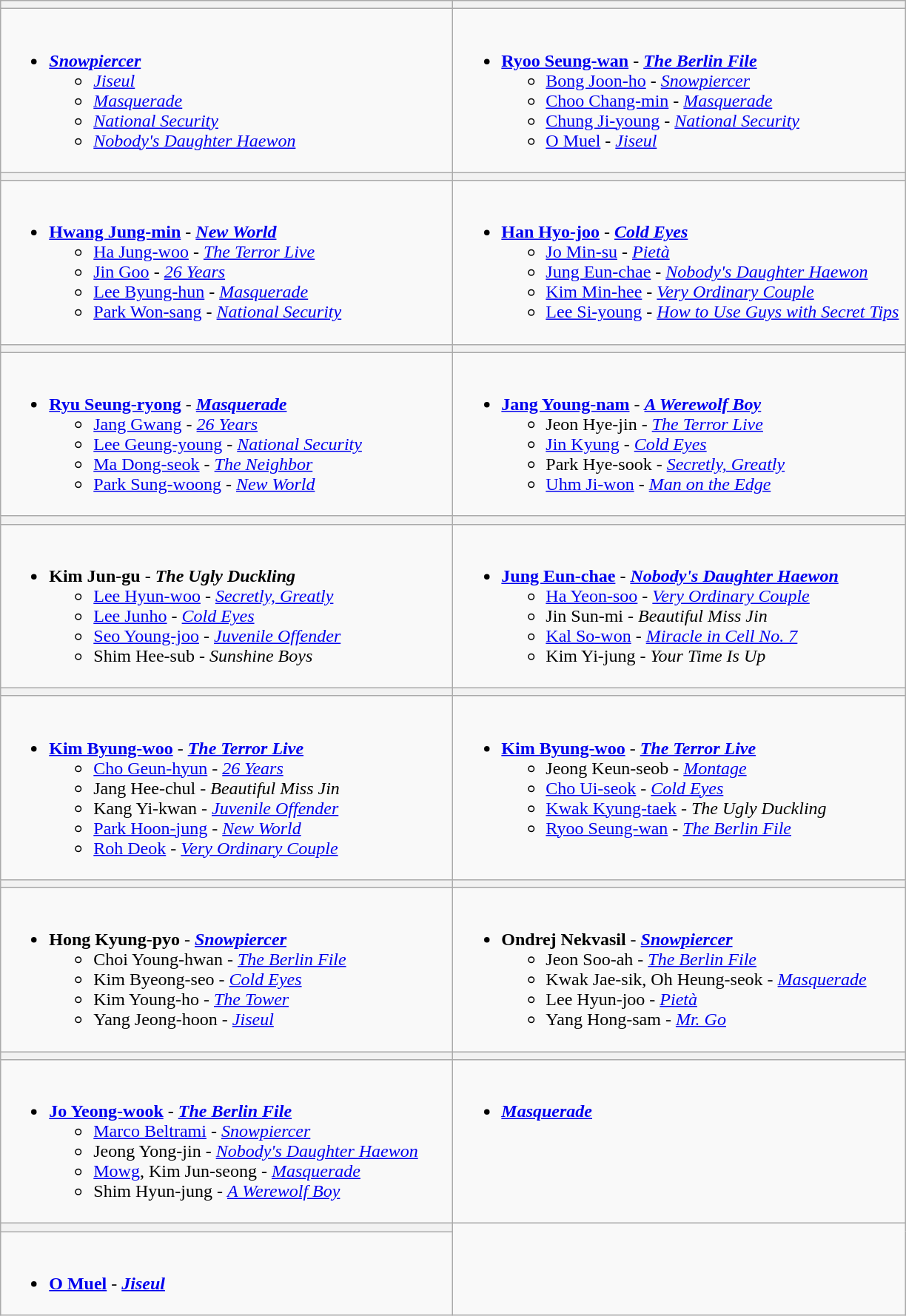<table class="wikitable">
<tr>
<th style="width:400px;"></th>
<th style="width:400px;"></th>
</tr>
<tr>
<td valign="top"><br><ul><li><strong><em><a href='#'>Snowpiercer</a></em></strong><ul><li><em><a href='#'>Jiseul</a></em></li><li><em><a href='#'>Masquerade</a></em></li><li><em><a href='#'>National Security</a></em></li><li><em><a href='#'>Nobody's Daughter Haewon</a></em></li></ul></li></ul></td>
<td valign="top"><br><ul><li><strong><a href='#'>Ryoo Seung-wan</a></strong> - <strong><em><a href='#'>The Berlin File</a></em></strong><ul><li><a href='#'>Bong Joon-ho</a> - <em><a href='#'>Snowpiercer</a></em></li><li><a href='#'>Choo Chang-min</a> - <em><a href='#'>Masquerade</a></em></li><li><a href='#'>Chung Ji-young</a> - <em><a href='#'>National Security</a></em></li><li><a href='#'>O Muel</a> - <em><a href='#'>Jiseul</a></em></li></ul></li></ul></td>
</tr>
<tr>
<th></th>
<th></th>
</tr>
<tr>
<td valign="top"><br><ul><li><strong><a href='#'>Hwang Jung-min</a></strong> - <strong><em><a href='#'>New World</a></em></strong><ul><li><a href='#'>Ha Jung-woo</a> - <em><a href='#'>The Terror Live</a></em></li><li><a href='#'>Jin Goo</a> - <em><a href='#'>26 Years</a></em></li><li><a href='#'>Lee Byung-hun</a> - <em><a href='#'>Masquerade</a></em></li><li><a href='#'>Park Won-sang</a> - <em><a href='#'>National Security</a></em></li></ul></li></ul></td>
<td valign="top"><br><ul><li><strong><a href='#'>Han Hyo-joo</a></strong> - <strong><em><a href='#'>Cold Eyes</a></em></strong><ul><li><a href='#'>Jo Min-su</a> - <em><a href='#'>Pietà</a></em></li><li><a href='#'>Jung Eun-chae</a> - <em><a href='#'>Nobody's Daughter Haewon</a></em></li><li><a href='#'>Kim Min-hee</a> - <em><a href='#'>Very Ordinary Couple</a></em></li><li><a href='#'>Lee Si-young</a> - <em><a href='#'>How to Use Guys with Secret Tips</a></em></li></ul></li></ul></td>
</tr>
<tr>
<th></th>
<th></th>
</tr>
<tr>
<td valign="top"><br><ul><li><strong><a href='#'>Ryu Seung-ryong</a></strong> - <strong><em><a href='#'>Masquerade</a></em></strong><ul><li><a href='#'>Jang Gwang</a> - <em><a href='#'>26 Years</a></em></li><li><a href='#'>Lee Geung-young</a> - <em><a href='#'>National Security</a></em></li><li><a href='#'>Ma Dong-seok</a> - <em><a href='#'>The Neighbor</a></em></li><li><a href='#'>Park Sung-woong</a> - <em><a href='#'>New World</a></em></li></ul></li></ul></td>
<td valign="top"><br><ul><li><strong><a href='#'>Jang Young-nam</a></strong> - <strong><em><a href='#'>A Werewolf Boy</a></em></strong><ul><li>Jeon Hye-jin - <em><a href='#'>The Terror Live</a></em></li><li><a href='#'>Jin Kyung</a> - <em><a href='#'>Cold Eyes</a></em></li><li>Park Hye-sook - <em><a href='#'>Secretly, Greatly</a></em></li><li><a href='#'>Uhm Ji-won</a> - <em><a href='#'>Man on the Edge</a></em></li></ul></li></ul></td>
</tr>
<tr>
<th></th>
<th></th>
</tr>
<tr>
<td valign="top"><br><ul><li><strong>Kim Jun-gu</strong>  - <strong><em>The Ugly Duckling</em></strong><ul><li><a href='#'>Lee Hyun-woo</a> - <em><a href='#'>Secretly, Greatly</a></em></li><li><a href='#'>Lee Junho</a> - <em><a href='#'>Cold Eyes</a></em></li><li><a href='#'>Seo Young-joo</a> - <em><a href='#'>Juvenile Offender</a></em></li><li>Shim Hee-sub  - <em>Sunshine Boys</em></li></ul></li></ul></td>
<td valign="top"><br><ul><li><strong><a href='#'>Jung Eun-chae</a></strong> - <strong><em><a href='#'>Nobody's Daughter Haewon</a></em></strong><ul><li><a href='#'>Ha Yeon-soo</a> - <em><a href='#'>Very Ordinary Couple</a></em></li><li>Jin Sun-mi - <em>Beautiful Miss Jin</em></li><li><a href='#'>Kal So-won</a>  - <em><a href='#'>Miracle in Cell No. 7</a></em></li><li>Kim Yi-jung - <em>Your Time Is Up</em></li></ul></li></ul></td>
</tr>
<tr>
<th></th>
<th></th>
</tr>
<tr>
<td valign="top"><br><ul><li><strong><a href='#'>Kim Byung-woo</a></strong>  - <strong><em><a href='#'>The Terror Live</a></em></strong><ul><li><a href='#'>Cho Geun-hyun</a> - <em><a href='#'>26 Years</a></em></li><li>Jang Hee-chul - <em>Beautiful Miss Jin</em></li><li>Kang Yi-kwan - <em><a href='#'>Juvenile Offender</a></em></li><li><a href='#'>Park Hoon-jung</a> - <em><a href='#'>New World</a></em></li><li><a href='#'>Roh Deok</a> - <em><a href='#'>Very Ordinary Couple</a></em></li></ul></li></ul></td>
<td valign="top"><br><ul><li><strong><a href='#'>Kim Byung-woo</a></strong> - <strong><em><a href='#'>The Terror Live</a></em></strong><ul><li>Jeong Keun-seob - <em><a href='#'>Montage</a></em></li><li><a href='#'>Cho Ui-seok</a> - <em><a href='#'>Cold Eyes</a></em></li><li><a href='#'>Kwak Kyung-taek</a> - <em>The Ugly Duckling</em></li><li><a href='#'>Ryoo Seung-wan</a> - <em><a href='#'>The Berlin File</a></em></li></ul></li></ul></td>
</tr>
<tr>
<th></th>
<th></th>
</tr>
<tr>
<td valign="top"><br><ul><li><strong>Hong Kyung-pyo</strong> - <strong><em><a href='#'>Snowpiercer</a></em></strong><ul><li>Choi Young-hwan - <em><a href='#'>The Berlin File</a></em></li><li>Kim Byeong-seo - <em><a href='#'>Cold Eyes</a></em></li><li>Kim Young-ho - <em><a href='#'>The Tower</a></em></li><li>Yang Jeong-hoon - <em><a href='#'>Jiseul</a></em></li></ul></li></ul></td>
<td valign="top"><br><ul><li><strong>Ondrej Nekvasil</strong> - <strong><em><a href='#'>Snowpiercer</a></em></strong><ul><li>Jeon Soo-ah - <em><a href='#'>The Berlin File</a></em></li><li>Kwak Jae-sik, Oh Heung-seok - <em><a href='#'>Masquerade</a></em></li><li>Lee Hyun-joo - <em><a href='#'>Pietà</a></em></li><li>Yang Hong-sam - <em><a href='#'>Mr. Go</a></em></li></ul></li></ul></td>
</tr>
<tr>
<th></th>
<th></th>
</tr>
<tr>
<td valign="top"><br><ul><li><strong><a href='#'>Jo Yeong-wook</a></strong> - <strong><em><a href='#'>The Berlin File</a></em></strong><ul><li><a href='#'>Marco Beltrami</a> - <em><a href='#'>Snowpiercer</a></em></li><li>Jeong Yong-jin - <em><a href='#'>Nobody's Daughter Haewon</a></em></li><li><a href='#'>Mowg</a>, Kim Jun-seong - <em><a href='#'>Masquerade</a></em></li><li>Shim Hyun-jung - <em><a href='#'>A Werewolf Boy</a></em></li></ul></li></ul></td>
<td valign="top"><br><ul><li><strong><em><a href='#'>Masquerade</a></em></strong></li></ul></td>
</tr>
<tr>
<th></th>
</tr>
<tr>
<td valign="top"><br><ul><li><strong><a href='#'>O Muel</a></strong> - <strong><em><a href='#'>Jiseul</a></em></strong></li></ul></td>
</tr>
</table>
